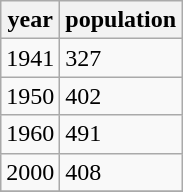<table class="wikitable">
<tr>
<th>year</th>
<th>population</th>
</tr>
<tr>
<td>1941</td>
<td>327</td>
</tr>
<tr>
<td>1950</td>
<td>402</td>
</tr>
<tr>
<td>1960</td>
<td>491</td>
</tr>
<tr>
<td>2000</td>
<td>408</td>
</tr>
<tr>
</tr>
</table>
